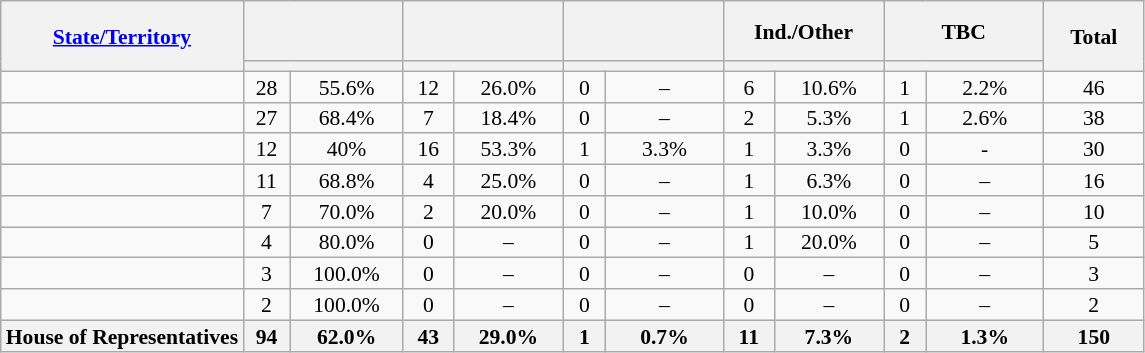<table class="wikitable sortable" style="text-align:center;font-size:90%;line-height:14px">
<tr style="height:40px;">
<th class="wikitable sortable" rowspan="2"><a href='#'>State/Territory</a></th>
<th class="wikitable sortable" colspan="2" style="width:100px;"></th>
<th class="wikitable sortable" colspan="2" style="width:100px;"></th>
<th class="wikitable sortable" colspan="2" style="width:100px;"></th>
<th class="wikitable sortable" colspan="2" style="width:100px;">Ind./Other</th>
<th class="wikitable sortable" colspan="2" style="width:100px;">TBC</th>
<th class="wikitable sortable" style="width:60px;" rowspan="2">Total</th>
</tr>
<tr>
<th class="wikitable sortable" colspan="2" ></th>
<th class="wikitable sortable" colspan="2" ></th>
<th class="wikitable sortable" colspan="2" ></th>
<th class="wikitable sortable" colspan="2" ></th>
<th class="wikitable sortable" colspan="2" ></th>
</tr>
<tr>
<td align="left"></td>
<td data-sort-value=28>28</td>
<td data-sort-value=55.6>55.6%</td>
<td data-sort-value=12>12</td>
<td data-sort-value=26.0>26.0%</td>
<td data-sort-value=0>0</td>
<td data-sort-value=0>–</td>
<td data-sort-value=5>6</td>
<td data-sort-value=10.6>10.6%</td>
<td data-sort-value=1>1</td>
<td data-sort-value=2.2>2.2%</td>
<td data-sort-value=46>46</td>
</tr>
<tr>
<td align="left"></td>
<td data-sort-value=26>27</td>
<td data-sort-value=68.4>68.4%</td>
<td data-sort-value=7>7</td>
<td data-sort-value=18.4>18.4%</td>
<td data-sort-value=0>0</td>
<td data-sort-value=0>–</td>
<td data-sort-value=2>2</td>
<td data-sort-value=5.3>5.3%</td>
<td data-sort-value=1>1</td>
<td data-sort-value=2.6>2.6%</td>
<td data-sort-value=38>38</td>
</tr>
<tr>
<td align="left"></td>
<td data-sort=value=12>12</td>
<td data-sort-value=40>40%</td>
<td data-sort-value=16>16</td>
<td data-sort-value=53.3>53.3%</td>
<td data-sort-value=1>1</td>
<td data-sort-value=3.3>3.3%</td>
<td data-sort-value=1>1</td>
<td data-sort-value=3.3>3.3%</td>
<td data-sort-value=0>0</td>
<td data-sort-value=0>-</td>
<td data-sort-value=30>30</td>
</tr>
<tr>
<td align="left"></td>
<td data-sort-value=11>11</td>
<td data-sort-value=68.8>68.8%</td>
<td data-sort-value=4>4</td>
<td data-sort-value=25.0>25.0%</td>
<td data-sort-value=0>0</td>
<td data-sort-value=0>–</td>
<td data-sort-value=1>1</td>
<td data-sort-value=6.3>6.3%</td>
<td data-sort-value=0>0</td>
<td data-sort-value=0>–</td>
<td data-sort-value=16>16</td>
</tr>
<tr>
<td align="left"></td>
<td data-sort-value=7>7</td>
<td data-sort-value=70.0>70.0%</td>
<td data-sort-value=2>2</td>
<td data-sort-value=20.0>20.0%</td>
<td data-sort-value=0>0</td>
<td data-sort-value=0>–</td>
<td data-sort-value=1>1</td>
<td data-sort-value=10.0>10.0%</td>
<td data-sort-value=0>0</td>
<td data-sort-value=0>–</td>
<td data-sort-value=10>10</td>
</tr>
<tr>
<td align="left"></td>
<td data-sort-value=4>4</td>
<td data-sort-value=80.0>80.0%</td>
<td data-sort-value=0>0</td>
<td data-sort-value=0>–</td>
<td data-sort-value=0>0</td>
<td data-sort-value=0>–</td>
<td data-sort-value=1>1</td>
<td data-sort-value=20.0>20.0%</td>
<td data-sort-value=0>0</td>
<td data-sort-value=0>–</td>
<td data-sort-value=5>5</td>
</tr>
<tr>
<td align="left"> </td>
<td data-sort-value=3>3</td>
<td data-sort-value=100.0>100.0%</td>
<td data-sort-value=0>0</td>
<td data-sort-value=0>–</td>
<td data-sort-value=0>0</td>
<td data-sort-value=0>–</td>
<td data-sort-value=0>0</td>
<td data-sort-value=0>–</td>
<td data-sort-value=0>0</td>
<td data-sort-value=0>–</td>
<td data-sort-value=3>3</td>
</tr>
<tr>
<td align="left"> </td>
<td data-sort-value=2>2</td>
<td data-sort-value=100.0>100.0%</td>
<td data-sort-value=0>0</td>
<td data-sort-value=0>–</td>
<td data-sort-value=0>0</td>
<td data-sort-value=0>–</td>
<td data-sort-value=0>0</td>
<td data-sort-value=0>–</td>
<td data-sort-value=0>0</td>
<td data-sort-value=0>–</td>
<td data-sort-value=2>2</td>
</tr>
<tr>
<th>House of Representatives</th>
<th>94</th>
<th>62.0%</th>
<th>43</th>
<th>29.0%</th>
<th>1</th>
<th>0.7%</th>
<th>11</th>
<th>7.3%</th>
<th>2</th>
<th>1.3%</th>
<th>150</th>
</tr>
</table>
